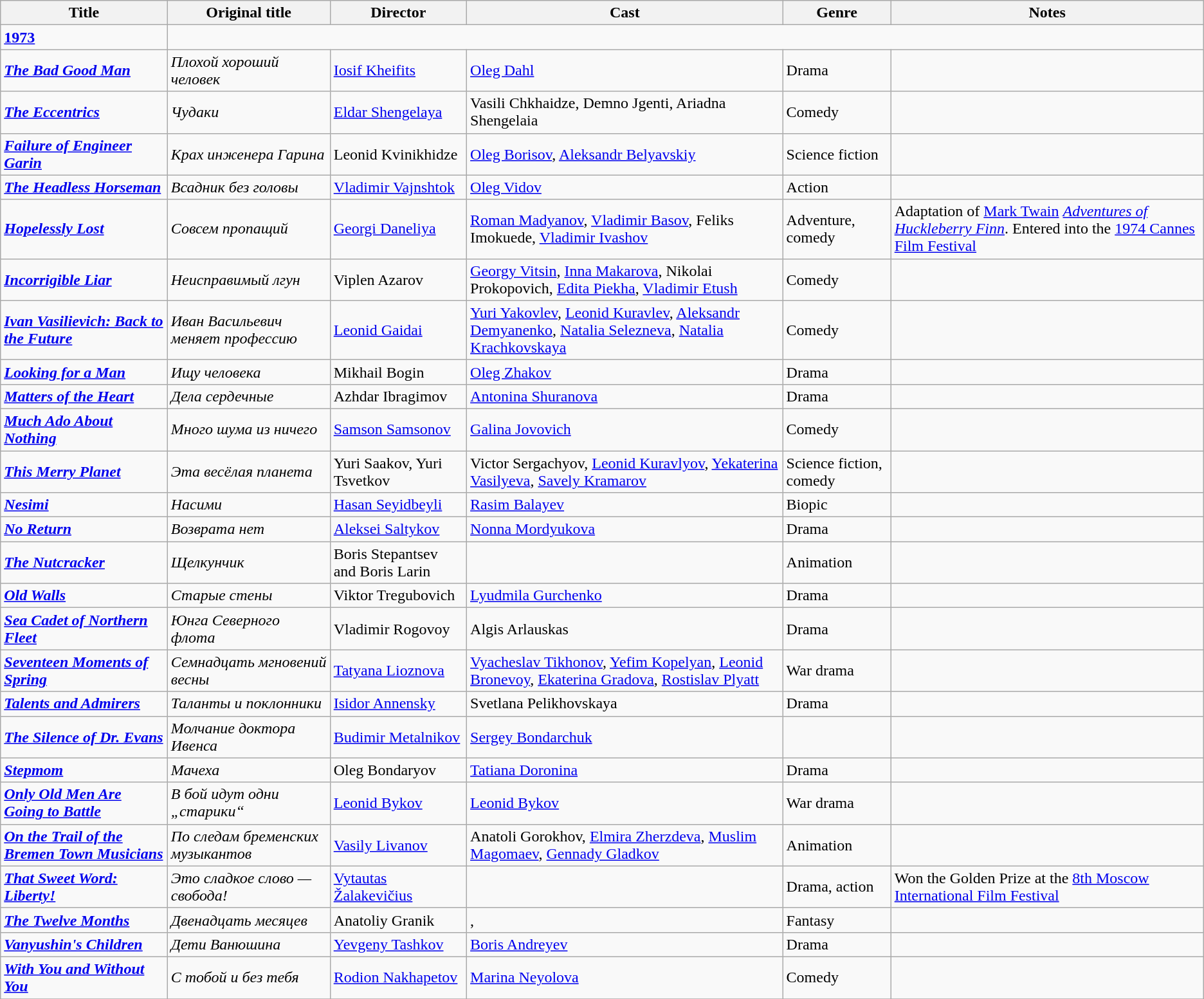<table class="wikitable">
<tr>
<th>Title</th>
<th>Original title</th>
<th>Director</th>
<th>Cast</th>
<th>Genre</th>
<th>Notes</th>
</tr>
<tr>
<td><strong><a href='#'>1973</a></strong></td>
</tr>
<tr>
<td><strong><em><a href='#'>The Bad Good Man</a></em></strong></td>
<td><em>Плохой хороший человек</em></td>
<td><a href='#'>Iosif Kheifits</a></td>
<td><a href='#'>Oleg Dahl</a></td>
<td>Drama</td>
<td></td>
</tr>
<tr>
<td><strong><em><a href='#'>The Eccentrics</a></em></strong></td>
<td><em>Чудаки</em></td>
<td><a href='#'>Eldar Shengelaya</a></td>
<td>Vasili Chkhaidze, Demno Jgenti, Ariadna Shengelaia</td>
<td>Comedy</td>
<td></td>
</tr>
<tr>
<td><strong><em><a href='#'>Failure of Engineer Garin</a></em></strong></td>
<td><em>Крах инженера Гарина</em></td>
<td>Leonid Kvinikhidze</td>
<td><a href='#'>Oleg Borisov</a>, <a href='#'>Aleksandr Belyavskiy</a></td>
<td>Science fiction</td>
<td></td>
</tr>
<tr>
<td><strong><em><a href='#'>The Headless Horseman</a></em></strong></td>
<td><em>Всадник без головы</em></td>
<td><a href='#'>Vladimir Vajnshtok</a></td>
<td><a href='#'>Oleg Vidov</a></td>
<td>Action</td>
<td></td>
</tr>
<tr>
<td><strong><em><a href='#'>Hopelessly Lost</a></em></strong></td>
<td><em>Совсем пропащий</em></td>
<td><a href='#'>Georgi Daneliya</a></td>
<td><a href='#'>Roman Madyanov</a>, <a href='#'>Vladimir Basov</a>, Feliks Imokuede, <a href='#'>Vladimir Ivashov</a></td>
<td>Adventure, comedy</td>
<td>Adaptation of <a href='#'>Mark Twain</a> <em><a href='#'>Adventures of Huckleberry Finn</a></em>. Entered into the <a href='#'>1974 Cannes Film Festival</a></td>
</tr>
<tr>
<td><strong><em><a href='#'>Incorrigible Liar</a></em></strong></td>
<td><em>Неисправимый лгун</em></td>
<td>Viplen Azarov</td>
<td><a href='#'>Georgy Vitsin</a>, <a href='#'>Inna Makarova</a>, Nikolai Prokopovich, <a href='#'>Edita Piekha</a>, <a href='#'>Vladimir Etush</a></td>
<td>Comedy</td>
<td></td>
</tr>
<tr>
<td><strong><em><a href='#'>Ivan Vasilievich: Back to the Future</a></em></strong></td>
<td><em>Иван Васильевич меняет профессию</em></td>
<td><a href='#'>Leonid Gaidai</a></td>
<td><a href='#'>Yuri Yakovlev</a>, <a href='#'>Leonid Kuravlev</a>, <a href='#'>Aleksandr Demyanenko</a>, <a href='#'>Natalia Selezneva</a>, <a href='#'>Natalia Krachkovskaya</a></td>
<td>Comedy</td>
<td></td>
</tr>
<tr>
<td><strong><em><a href='#'>Looking for a Man</a></em></strong></td>
<td><em>Ищу человека</em></td>
<td>Mikhail Bogin</td>
<td><a href='#'>Oleg Zhakov</a></td>
<td>Drama</td>
<td></td>
</tr>
<tr>
<td><strong><em><a href='#'>Matters of the Heart</a></em></strong></td>
<td><em>Дела сердечные</em></td>
<td>Azhdar Ibragimov</td>
<td><a href='#'>Antonina Shuranova</a></td>
<td>Drama</td>
<td></td>
</tr>
<tr>
<td><strong><em><a href='#'>Much Ado About Nothing</a></em></strong></td>
<td><em>Много шума из ничего</em></td>
<td><a href='#'>Samson Samsonov</a></td>
<td><a href='#'>Galina Jovovich</a></td>
<td>Comedy</td>
<td></td>
</tr>
<tr>
<td><strong><em><a href='#'>This Merry Planet</a></em></strong></td>
<td><em>Эта весёлая планета</em></td>
<td>Yuri Saakov, Yuri Tsvetkov</td>
<td>Victor Sergachyov, <a href='#'>Leonid Kuravlyov</a>, <a href='#'>Yekaterina Vasilyeva</a>, <a href='#'>Savely Kramarov</a></td>
<td>Science fiction, comedy</td>
<td></td>
</tr>
<tr>
<td><strong><em><a href='#'>Nesimi</a></em></strong></td>
<td><em>Насими</em></td>
<td><a href='#'>Hasan Seyidbeyli</a></td>
<td><a href='#'>Rasim Balayev</a></td>
<td>Biopic</td>
<td></td>
</tr>
<tr>
<td><strong><em><a href='#'>No Return</a></em></strong></td>
<td><em>Возврата нет</em></td>
<td><a href='#'>Aleksei Saltykov</a></td>
<td><a href='#'>Nonna Mordyukova</a></td>
<td>Drama</td>
<td></td>
</tr>
<tr>
<td><strong><em><a href='#'>The Nutcracker</a></em></strong></td>
<td><em>Щелкунчик</em></td>
<td>Boris Stepantsev and Boris Larin</td>
<td></td>
<td>Animation</td>
<td></td>
</tr>
<tr>
<td><strong><em><a href='#'>Old Walls</a></em></strong></td>
<td><em>Старые стены</em></td>
<td>Viktor Tregubovich</td>
<td><a href='#'>Lyudmila Gurchenko</a></td>
<td>Drama</td>
<td></td>
</tr>
<tr>
<td><strong><em><a href='#'>Sea Cadet of Northern Fleet</a></em></strong></td>
<td><em>Юнга Северного флота</em></td>
<td>Vladimir Rogovoy</td>
<td>Algis Arlauskas</td>
<td>Drama</td>
<td></td>
</tr>
<tr>
<td><strong><em><a href='#'>Seventeen Moments of Spring</a></em></strong></td>
<td><em>Семнадцать мгновений весны</em></td>
<td><a href='#'>Tatyana Lioznova</a></td>
<td><a href='#'>Vyacheslav Tikhonov</a>, <a href='#'>Yefim Kopelyan</a>, <a href='#'>Leonid Bronevoy</a>, <a href='#'>Ekaterina Gradova</a>, <a href='#'>Rostislav Plyatt</a></td>
<td>War drama</td>
<td></td>
</tr>
<tr>
<td><strong><em><a href='#'>Talents and Admirers</a></em></strong></td>
<td><em>Таланты и поклонники</em></td>
<td><a href='#'>Isidor Annensky</a></td>
<td>Svetlana Pelikhovskaya</td>
<td>Drama</td>
<td></td>
</tr>
<tr>
<td><strong><em><a href='#'>The Silence of Dr. Evans</a></em></strong></td>
<td><em>Молчание доктора Ивенса</em></td>
<td><a href='#'>Budimir Metalnikov</a></td>
<td><a href='#'>Sergey Bondarchuk</a></td>
<td></td>
<td></td>
</tr>
<tr>
<td><strong><em><a href='#'>Stepmom</a></em></strong></td>
<td><em>Мачеха</em></td>
<td>Oleg Bondaryov</td>
<td><a href='#'>Tatiana Doronina</a></td>
<td>Drama</td>
<td></td>
</tr>
<tr>
<td><strong><em><a href='#'>Only Old Men Are Going to Battle</a></em></strong></td>
<td><em>В бой идут одни „старики“</em></td>
<td><a href='#'>Leonid Bykov</a></td>
<td><a href='#'>Leonid Bykov</a></td>
<td>War drama</td>
<td></td>
</tr>
<tr>
<td><strong><em><a href='#'>On the Trail of the Bremen Town Musicians</a></em></strong></td>
<td><em>По следам бременских музыкантов</em></td>
<td><a href='#'>Vasily Livanov</a></td>
<td>Anatoli Gorokhov, <a href='#'>Elmira Zherzdeva</a>, <a href='#'>Muslim Magomaev</a>, <a href='#'>Gennady Gladkov</a></td>
<td>Animation</td>
<td></td>
</tr>
<tr>
<td><strong><em><a href='#'>That Sweet Word: Liberty!</a></em></strong></td>
<td><em>Это сладкое слово — свобода!</em></td>
<td><a href='#'>Vytautas Žalakevičius</a></td>
<td></td>
<td>Drama, action</td>
<td>Won the Golden Prize at the <a href='#'>8th Moscow International Film Festival</a></td>
</tr>
<tr>
<td><strong><em><a href='#'>The Twelve Months</a></em></strong></td>
<td><em>Двенадцать месяцев</em></td>
<td>Anatoliy Granik</td>
<td>, </td>
<td>Fantasy</td>
<td></td>
</tr>
<tr>
<td><strong><em><a href='#'>Vanyushin's Children</a></em></strong></td>
<td><em>Дети Ванюшина</em></td>
<td><a href='#'>Yevgeny Tashkov</a></td>
<td><a href='#'>Boris Andreyev</a></td>
<td>Drama</td>
<td></td>
</tr>
<tr>
<td><strong><em><a href='#'>With You and Without You</a></em></strong></td>
<td><em>С тобой и без тебя</em></td>
<td><a href='#'>Rodion Nakhapetov</a></td>
<td><a href='#'>Marina Neyolova</a></td>
<td>Comedy</td>
<td></td>
</tr>
<tr>
</tr>
</table>
